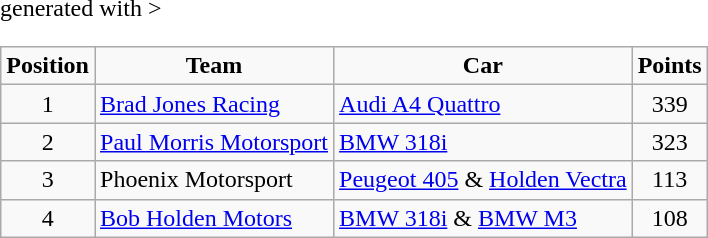<table class="wikitable" <hiddentext>generated with >
<tr style="font-weight:bold">
<td align="center">Position</td>
<td align="center">Team</td>
<td align="center">Car</td>
<td align="center">Points</td>
</tr>
<tr>
<td align="center">1</td>
<td align="left"><a href='#'>Brad Jones Racing</a></td>
<td align="left"><a href='#'>Audi A4 Quattro</a></td>
<td align="center">339</td>
</tr>
<tr>
<td align="center">2</td>
<td align="left"><a href='#'>Paul Morris Motorsport</a></td>
<td align="left"><a href='#'>BMW 318i</a></td>
<td align="center">323</td>
</tr>
<tr>
<td align="center">3</td>
<td align="left">Phoenix Motorsport</td>
<td align="left"><a href='#'>Peugeot 405</a> & <a href='#'>Holden Vectra</a></td>
<td align="center">113</td>
</tr>
<tr>
<td align="center">4</td>
<td align="left"><a href='#'>Bob Holden Motors</a></td>
<td align="left"><a href='#'>BMW 318i</a> & <a href='#'>BMW M3</a></td>
<td align="center">108</td>
</tr>
</table>
